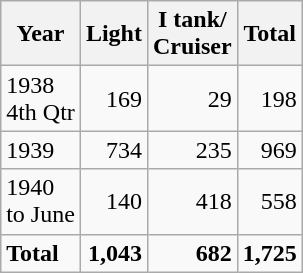<table class="wikitable" align=right style="margin:0 0 1em 1em">
<tr>
<th>Year</th>
<th>Light</th>
<th>I tank/<br>Cruiser</th>
<th>Total</th>
</tr>
<tr>
<td>1938<br>4th Qtr</td>
<td align="right">169</td>
<td align="right">29</td>
<td align="right">198</td>
</tr>
<tr>
<td>1939</td>
<td align="right">734</td>
<td align="right">235</td>
<td align="right">969</td>
</tr>
<tr>
<td>1940<br>to June</td>
<td align="right">140</td>
<td align="right">418</td>
<td align="right">558</td>
</tr>
<tr>
<td><strong>Total</strong></td>
<td align="right"><strong>1,043</strong></td>
<td align="right"><strong>682</strong></td>
<td align="right"><strong>1,725</strong></td>
</tr>
</table>
